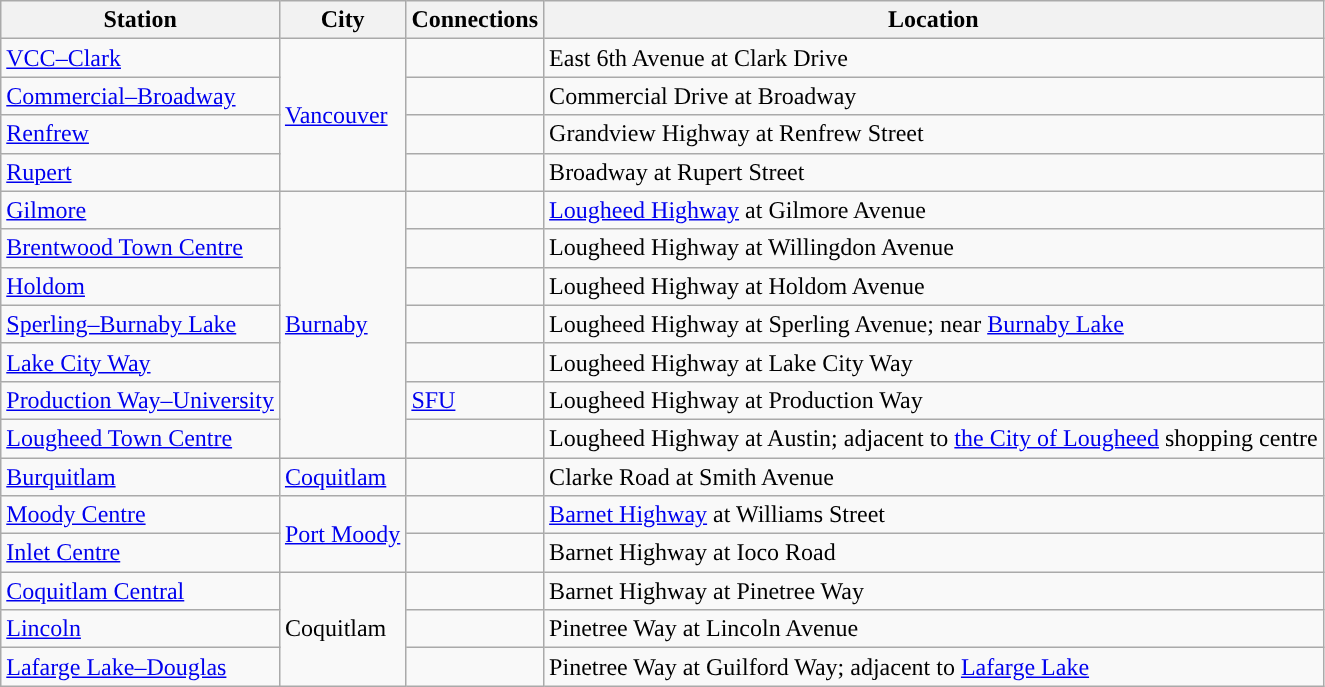<table class="wikitable">
<tr>
<th>Station</th>
<th>City</th>
<th>Connections</th>
<th>Location</th>
</tr>
<tr>
<td><a href='#'>VCC–Clark</a></td>
<td rowspan="4"><a href='#'>Vancouver</a></td>
<td></td>
<td>East 6th Avenue at Clark Drive</td>
</tr>
<tr>
<td><a href='#'>Commercial–Broadway</a></td>
<td> </td>
<td>Commercial Drive at Broadway</td>
</tr>
<tr>
<td><a href='#'>Renfrew</a></td>
<td></td>
<td>Grandview Highway at Renfrew Street</td>
</tr>
<tr>
<td><a href='#'>Rupert</a></td>
<td></td>
<td>Broadway at Rupert Street</td>
</tr>
<tr>
<td><a href='#'>Gilmore</a></td>
<td rowspan="7"><a href='#'>Burnaby</a></td>
<td></td>
<td><a href='#'>Lougheed Highway</a> at Gilmore Avenue</td>
</tr>
<tr>
<td><a href='#'>Brentwood Town Centre</a></td>
<td></td>
<td>Lougheed Highway at Willingdon Avenue</td>
</tr>
<tr>
<td><a href='#'>Holdom</a></td>
<td></td>
<td>Lougheed Highway at Holdom Avenue</td>
</tr>
<tr>
<td><a href='#'>Sperling–Burnaby Lake</a></td>
<td></td>
<td>Lougheed Highway at Sperling Avenue; near <a href='#'>Burnaby Lake</a></td>
</tr>
<tr>
<td><a href='#'>Lake City Way</a></td>
<td></td>
<td>Lougheed Highway at Lake City Way</td>
</tr>
<tr>
<td><a href='#'>Production Way–University</a></td>
<td> <a href='#'>SFU</a></td>
<td>Lougheed Highway at Production Way</td>
</tr>
<tr>
<td><a href='#'>Lougheed Town Centre</a></td>
<td></td>
<td>Lougheed Highway at Austin; adjacent to <a href='#'>the City of Lougheed</a> shopping centre</td>
</tr>
<tr>
<td><a href='#'>Burquitlam</a></td>
<td><a href='#'>Coquitlam</a></td>
<td></td>
<td>Clarke Road at Smith Avenue</td>
</tr>
<tr>
<td><a href='#'>Moody Centre</a></td>
<td rowspan="2"><a href='#'>Port Moody</a></td>
<td></td>
<td><a href='#'>Barnet Highway</a> at Williams Street</td>
</tr>
<tr>
<td><a href='#'>Inlet Centre</a></td>
<td></td>
<td>Barnet Highway at Ioco Road</td>
</tr>
<tr>
<td><a href='#'>Coquitlam Central</a></td>
<td rowspan="3">Coquitlam</td>
<td> </td>
<td>Barnet Highway at Pinetree Way</td>
</tr>
<tr>
<td><a href='#'>Lincoln</a></td>
<td></td>
<td>Pinetree Way at Lincoln Avenue</td>
</tr>
<tr>
<td><a href='#'>Lafarge Lake–Douglas</a></td>
<td></td>
<td>Pinetree Way at Guilford Way; adjacent to <a href='#'>Lafarge Lake</a></td>
</tr>
</table>
